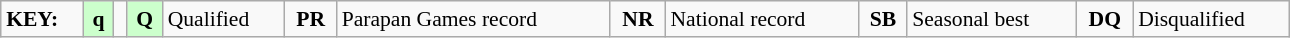<table class="wikitable" style="margin:0.5em auto; font-size:90%;position:relative;" width=68%>
<tr>
<td><strong>KEY:</strong></td>
<td bgcolor=ccffcc align=center><strong>q</strong></td>
<td></td>
<td bgcolor=ccffcc align=center><strong>Q</strong></td>
<td>Qualified</td>
<td align=center><strong>PR</strong></td>
<td>Parapan Games record</td>
<td align=center><strong>NR</strong></td>
<td>National record</td>
<td align=center><strong>SB</strong></td>
<td>Seasonal best</td>
<td align=center><strong>DQ</strong></td>
<td>Disqualified</td>
</tr>
</table>
